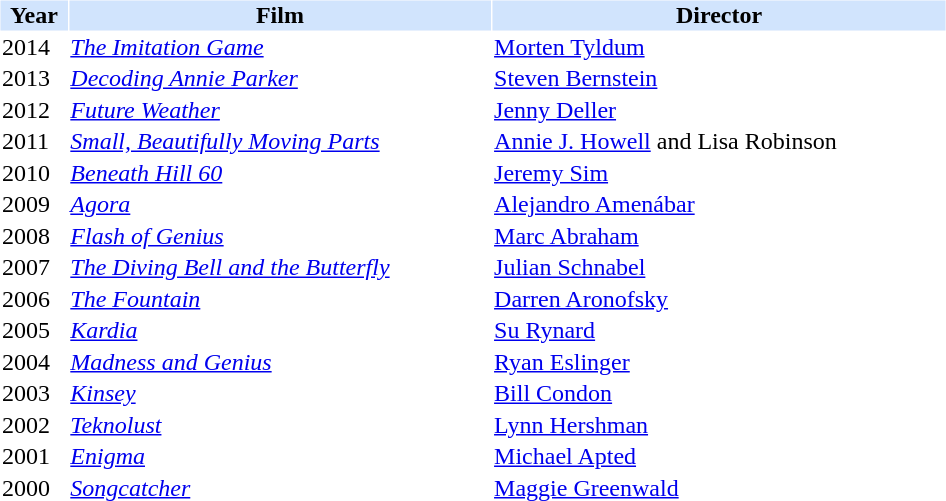<table cellspacing="1" cellpadding="1" border="0" width="50%">
<tr bgcolor="#d1e4fd">
<th>Year</th>
<th>Film</th>
<th>Director</th>
</tr>
<tr>
<td>2014</td>
<td><em><a href='#'>The Imitation Game</a></em></td>
<td><a href='#'>Morten Tyldum</a></td>
</tr>
<tr>
<td>2013</td>
<td><em><a href='#'>Decoding Annie Parker</a></em></td>
<td><a href='#'>Steven Bernstein</a></td>
</tr>
<tr>
<td>2012</td>
<td><em><a href='#'>Future Weather</a></em></td>
<td><a href='#'>Jenny Deller</a></td>
</tr>
<tr>
<td>2011</td>
<td><em><a href='#'>Small, Beautifully Moving Parts</a></em></td>
<td><a href='#'>Annie J. Howell</a> and Lisa Robinson</td>
</tr>
<tr>
<td>2010</td>
<td><em><a href='#'>Beneath Hill 60</a></em></td>
<td><a href='#'>Jeremy Sim</a></td>
</tr>
<tr>
<td>2009</td>
<td><em><a href='#'>Agora</a></em></td>
<td><a href='#'>Alejandro Amenábar</a></td>
</tr>
<tr>
<td>2008</td>
<td><em><a href='#'>Flash of Genius</a></em></td>
<td><a href='#'>Marc Abraham</a></td>
</tr>
<tr>
<td>2007</td>
<td><em><a href='#'>The Diving Bell and the Butterfly</a></em></td>
<td><a href='#'>Julian Schnabel</a></td>
</tr>
<tr>
<td>2006</td>
<td><em><a href='#'>The Fountain</a></em></td>
<td><a href='#'>Darren Aronofsky</a></td>
</tr>
<tr>
<td>2005</td>
<td><em><a href='#'>Kardia</a></em></td>
<td><a href='#'>Su Rynard</a></td>
</tr>
<tr>
<td>2004</td>
<td><em><a href='#'>Madness and Genius</a></em></td>
<td><a href='#'>Ryan Eslinger</a></td>
</tr>
<tr>
<td>2003</td>
<td><em><a href='#'>Kinsey</a></em></td>
<td><a href='#'>Bill Condon</a></td>
</tr>
<tr>
<td>2002</td>
<td><em><a href='#'>Teknolust</a></em></td>
<td><a href='#'>Lynn Hershman</a></td>
</tr>
<tr>
<td>2001</td>
<td><em><a href='#'>Enigma</a></em></td>
<td><a href='#'>Michael Apted</a></td>
</tr>
<tr>
<td>2000</td>
<td><em><a href='#'>Songcatcher</a></em></td>
<td><a href='#'>Maggie Greenwald</a></td>
</tr>
</table>
